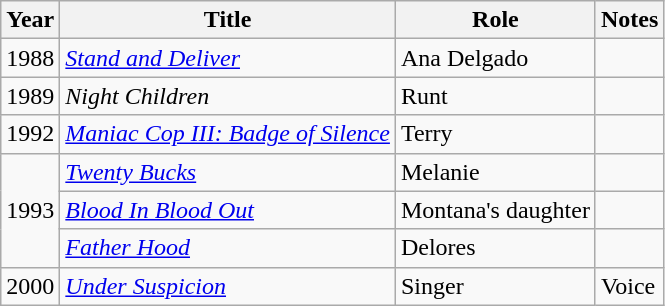<table class="wikitable sortable">
<tr>
<th>Year</th>
<th>Title</th>
<th>Role</th>
<th class="unsortable">Notes</th>
</tr>
<tr>
<td>1988</td>
<td><em><a href='#'>Stand and Deliver</a></em></td>
<td>Ana Delgado</td>
<td></td>
</tr>
<tr>
<td>1989</td>
<td><em>Night Children</em></td>
<td>Runt</td>
<td></td>
</tr>
<tr>
<td>1992</td>
<td><em><a href='#'>Maniac Cop III: Badge of Silence</a></em></td>
<td>Terry</td>
<td></td>
</tr>
<tr>
<td rowspan="3">1993</td>
<td><em><a href='#'>Twenty Bucks</a></em></td>
<td>Melanie</td>
<td></td>
</tr>
<tr>
<td><em><a href='#'>Blood In Blood Out</a></em></td>
<td>Montana's daughter</td>
<td></td>
</tr>
<tr>
<td><em><a href='#'>Father Hood</a></em></td>
<td>Delores</td>
<td></td>
</tr>
<tr>
<td>2000</td>
<td><em><a href='#'>Under Suspicion</a></em></td>
<td>Singer</td>
<td>Voice</td>
</tr>
</table>
